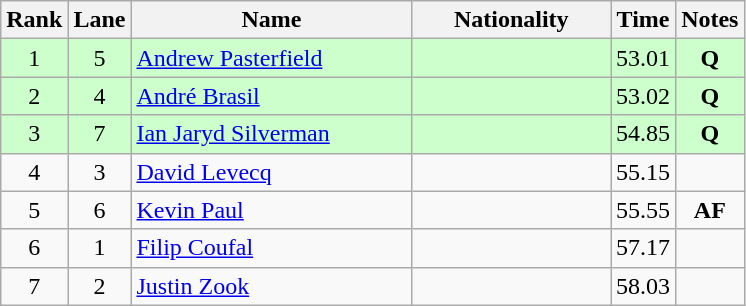<table class="wikitable sortable" style="text-align:center">
<tr>
<th>Rank</th>
<th>Lane</th>
<th style="width:180px">Name</th>
<th style="width:125px">Nationality</th>
<th>Time</th>
<th>Notes</th>
</tr>
<tr style="background:#cfc;">
<td>1</td>
<td>5</td>
<td style="text-align:left;"><a href='#'>Andrew Pasterfield</a></td>
<td style="text-align:left;"></td>
<td>53.01</td>
<td><strong>Q</strong></td>
</tr>
<tr style="background:#cfc;">
<td>2</td>
<td>4</td>
<td style="text-align:left;"><a href='#'>André Brasil</a></td>
<td style="text-align:left;"></td>
<td>53.02</td>
<td><strong>Q</strong></td>
</tr>
<tr style="background:#cfc;">
<td>3</td>
<td>7</td>
<td style="text-align:left;"><a href='#'>Ian Jaryd Silverman</a></td>
<td style="text-align:left;"></td>
<td>54.85</td>
<td><strong>Q</strong></td>
</tr>
<tr>
<td>4</td>
<td>3</td>
<td style="text-align:left;"><a href='#'>David Levecq</a></td>
<td style="text-align:left;"></td>
<td>55.15</td>
<td></td>
</tr>
<tr>
<td>5</td>
<td>6</td>
<td style="text-align:left;"><a href='#'>Kevin Paul</a></td>
<td style="text-align:left;"></td>
<td>55.55</td>
<td><strong>AF</strong></td>
</tr>
<tr>
<td>6</td>
<td>1</td>
<td style="text-align:left;"><a href='#'>Filip Coufal</a></td>
<td style="text-align:left;"></td>
<td>57.17</td>
<td></td>
</tr>
<tr>
<td>7</td>
<td>2</td>
<td style="text-align:left;"><a href='#'>Justin Zook</a></td>
<td style="text-align:left;"></td>
<td>58.03</td>
<td></td>
</tr>
</table>
